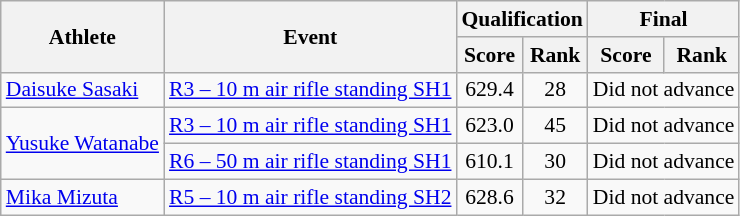<table class=wikitable style="font-size:90%">
<tr>
<th rowspan="2">Athlete</th>
<th rowspan="2">Event</th>
<th colspan="2">Qualification</th>
<th colspan="2">Final</th>
</tr>
<tr>
<th>Score</th>
<th>Rank</th>
<th>Score</th>
<th>Rank</th>
</tr>
<tr align=center>
<td align=left><a href='#'>Daisuke Sasaki</a></td>
<td align=left><a href='#'>R3 – 10 m air rifle standing SH1</a></td>
<td>629.4</td>
<td>28</td>
<td colspan=2>Did not advance</td>
</tr>
<tr align=center>
<td align=left rowspan=2><a href='#'>Yusuke Watanabe</a></td>
<td align=left><a href='#'>R3 – 10 m air rifle standing SH1</a></td>
<td>623.0</td>
<td>45</td>
<td colspan=2>Did not advance</td>
</tr>
<tr align=center>
<td align=left><a href='#'>R6 – 50 m air rifle standing SH1</a></td>
<td>610.1</td>
<td>30</td>
<td colspan=2>Did not advance</td>
</tr>
<tr align=center>
<td align=left><a href='#'>Mika Mizuta</a></td>
<td align=left><a href='#'>R5 – 10 m air rifle standing SH2</a></td>
<td>628.6</td>
<td>32</td>
<td colspan=2>Did not advance</td>
</tr>
</table>
